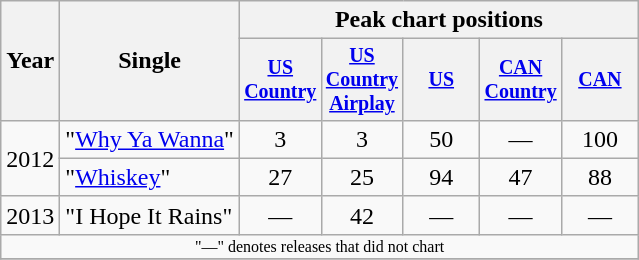<table class="wikitable" style="text-align:center;">
<tr>
<th rowspan="2">Year</th>
<th rowspan="2">Single</th>
<th colspan="5">Peak chart positions</th>
</tr>
<tr style="font-size:smaller;">
<th width="45"><a href='#'>US Country</a></th>
<th width="45"><a href='#'>US Country Airplay</a></th>
<th width="45"><a href='#'>US</a></th>
<th width="45"><a href='#'>CAN Country</a><br></th>
<th width="45"><a href='#'>CAN</a></th>
</tr>
<tr>
<td rowspan="2">2012</td>
<td align="left">"<a href='#'>Why Ya Wanna</a>"</td>
<td>3</td>
<td>3</td>
<td>50</td>
<td>—</td>
<td>100</td>
</tr>
<tr>
<td align="left">"<a href='#'>Whiskey</a>"</td>
<td>27</td>
<td>25</td>
<td>94</td>
<td>47</td>
<td>88</td>
</tr>
<tr>
<td>2013</td>
<td align="left">"I Hope It Rains"</td>
<td>—</td>
<td>42</td>
<td>—</td>
<td>—</td>
<td>—</td>
</tr>
<tr>
<td colspan="7" style="font-size:8pt">"—" denotes releases that did not chart</td>
</tr>
<tr>
</tr>
</table>
